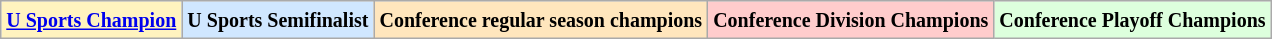<table class="wikitable">
<tr>
<td bgcolor="#FFF3BF"><small><strong><a href='#'>U Sports Champion</a> </strong></small></td>
<td bgcolor="#D0E7FF"><small><strong>U Sports Semifinalist</strong></small></td>
<td bgcolor="#FFE6BD"><small><strong>Conference regular season champions</strong></small></td>
<td bgcolor="#FFCCCC"><small><strong>Conference Division Champions</strong></small></td>
<td bgcolor="#ddffdd"><small><strong>Conference Playoff Champions</strong></small></td>
</tr>
</table>
